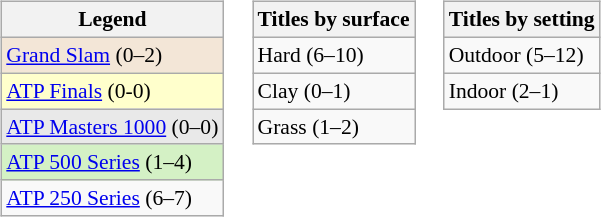<table>
<tr valign="top">
<td><br><table class="wikitable" style=font-size:90%>
<tr>
<th>Legend</th>
</tr>
<tr style="background:#f3e6d7;">
<td><a href='#'>Grand Slam</a> (0–2)</td>
</tr>
<tr style="background:#ffffcc;">
<td><a href='#'>ATP Finals</a> (0-0)</td>
</tr>
<tr style="background:#e9e9e9;">
<td><a href='#'>ATP Masters 1000</a> (0–0)</td>
</tr>
<tr style="background:#d4f1c5;">
<td><a href='#'>ATP 500 Series</a> (1–4)</td>
</tr>
<tr>
<td><a href='#'>ATP 250 Series</a> (6–7)</td>
</tr>
</table>
</td>
<td><br><table class="wikitable" style=font-size:90%>
<tr>
<th>Titles by surface</th>
</tr>
<tr>
<td>Hard (6–10)</td>
</tr>
<tr>
<td>Clay (0–1)</td>
</tr>
<tr>
<td>Grass (1–2)</td>
</tr>
</table>
</td>
<td><br><table class="wikitable" style=font-size:90%>
<tr>
<th>Titles by setting</th>
</tr>
<tr>
<td>Outdoor (5–12)</td>
</tr>
<tr>
<td>Indoor (2–1)</td>
</tr>
</table>
</td>
</tr>
</table>
